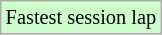<table class="wikitable sortable" style="font-size: 85%;">
<tr style="background:#ccffcc;">
<td>Fastest session lap</td>
</tr>
</table>
